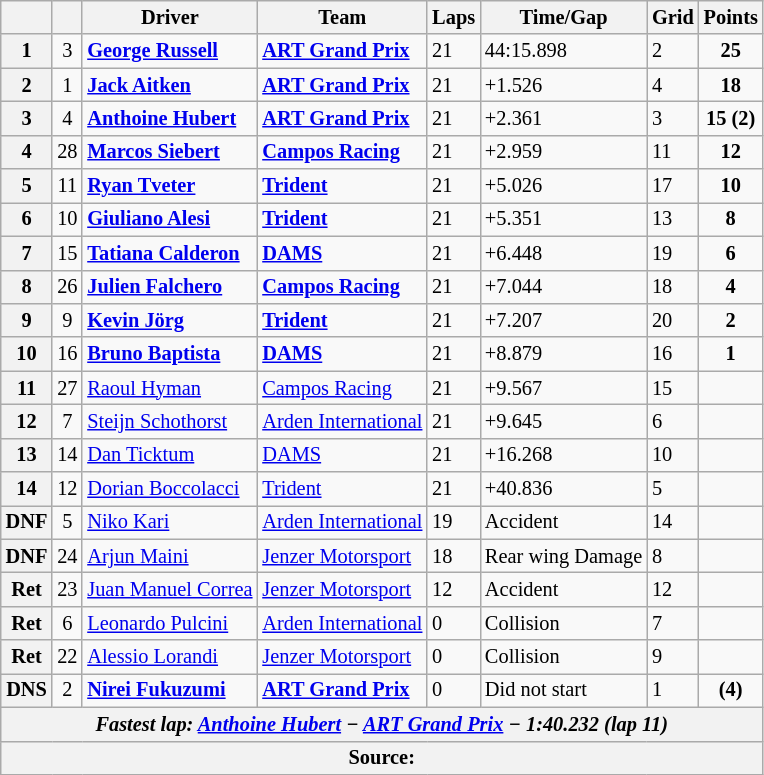<table class="wikitable" style="font-size:85%">
<tr>
<th></th>
<th></th>
<th>Driver</th>
<th>Team</th>
<th>Laps</th>
<th>Time/Gap</th>
<th>Grid</th>
<th>Points</th>
</tr>
<tr>
<th>1</th>
<td align="center">3</td>
<td><strong> <a href='#'>George Russell</a></strong></td>
<td><strong><a href='#'>ART Grand Prix</a></strong></td>
<td>21</td>
<td>44:15.898</td>
<td>2</td>
<td align="center"><strong>25</strong></td>
</tr>
<tr>
<th>2</th>
<td align="center">1</td>
<td><strong> <a href='#'>Jack Aitken</a></strong></td>
<td><strong><a href='#'>ART Grand Prix</a></strong></td>
<td>21</td>
<td>+1.526</td>
<td>4</td>
<td align="center"><strong>18</strong></td>
</tr>
<tr>
<th>3</th>
<td align="center">4</td>
<td><strong> <a href='#'>Anthoine Hubert</a></strong></td>
<td><strong><a href='#'>ART Grand Prix</a></strong></td>
<td>21</td>
<td>+2.361</td>
<td>3</td>
<td align="center"><strong>15 (2)</strong></td>
</tr>
<tr>
<th>4</th>
<td align="center">28</td>
<td><strong> <a href='#'>Marcos Siebert</a></strong></td>
<td><strong><a href='#'>Campos Racing</a></strong></td>
<td>21</td>
<td>+2.959</td>
<td>11</td>
<td align="center"><strong>12</strong></td>
</tr>
<tr>
<th>5</th>
<td align="center">11</td>
<td><strong> <a href='#'>Ryan Tveter</a></strong></td>
<td><strong><a href='#'>Trident</a></strong></td>
<td>21</td>
<td>+5.026</td>
<td>17</td>
<td align="center"><strong>10</strong></td>
</tr>
<tr>
<th>6</th>
<td align="center">10</td>
<td><strong> <a href='#'>Giuliano Alesi</a></strong></td>
<td><strong><a href='#'>Trident</a></strong></td>
<td>21</td>
<td>+5.351</td>
<td>13</td>
<td align="center"><strong>8</strong></td>
</tr>
<tr>
<th>7</th>
<td align="center">15</td>
<td><strong> <a href='#'>Tatiana Calderon</a></strong></td>
<td><strong><a href='#'>DAMS</a></strong></td>
<td>21</td>
<td>+6.448</td>
<td>19</td>
<td align="center"><strong>6</strong></td>
</tr>
<tr>
<th>8</th>
<td align="center">26</td>
<td><strong> <a href='#'>Julien Falchero</a></strong></td>
<td><strong><a href='#'>Campos Racing</a></strong></td>
<td>21</td>
<td>+7.044</td>
<td>18</td>
<td align="center"><strong>4</strong></td>
</tr>
<tr>
<th>9</th>
<td align="center">9</td>
<td><strong> <a href='#'>Kevin Jörg</a></strong></td>
<td><strong><a href='#'>Trident</a></strong></td>
<td>21</td>
<td>+7.207</td>
<td>20</td>
<td align="center"><strong>2</strong></td>
</tr>
<tr>
<th>10</th>
<td align="center">16</td>
<td><strong> <a href='#'>Bruno Baptista</a></strong></td>
<td><strong><a href='#'>DAMS</a></strong></td>
<td>21</td>
<td>+8.879</td>
<td>16</td>
<td align="center"><strong>1</strong></td>
</tr>
<tr>
<th>11</th>
<td align="center">27</td>
<td> <a href='#'>Raoul Hyman</a></td>
<td><a href='#'>Campos Racing</a></td>
<td>21</td>
<td>+9.567</td>
<td>15</td>
<td></td>
</tr>
<tr>
<th>12</th>
<td align="center">7</td>
<td> <a href='#'>Steijn Schothorst</a></td>
<td><a href='#'>Arden International</a></td>
<td>21</td>
<td>+9.645</td>
<td>6</td>
<td></td>
</tr>
<tr>
<th>13</th>
<td align="center">14</td>
<td> <a href='#'>Dan Ticktum</a></td>
<td><a href='#'>DAMS</a></td>
<td>21</td>
<td>+16.268</td>
<td>10</td>
<td></td>
</tr>
<tr>
<th>14</th>
<td align="center">12</td>
<td> <a href='#'>Dorian Boccolacci</a></td>
<td><a href='#'>Trident</a></td>
<td>21</td>
<td>+40.836</td>
<td>5</td>
<td></td>
</tr>
<tr>
<th>DNF</th>
<td align="center">5</td>
<td> <a href='#'>Niko Kari</a></td>
<td><a href='#'>Arden International</a></td>
<td>19</td>
<td>Accident</td>
<td>14</td>
<td></td>
</tr>
<tr>
<th>DNF</th>
<td align="center">24</td>
<td> <a href='#'>Arjun Maini</a></td>
<td><a href='#'>Jenzer Motorsport</a></td>
<td>18</td>
<td>Rear wing Damage</td>
<td>8</td>
<td></td>
</tr>
<tr>
<th>Ret</th>
<td align="center">23</td>
<td> <a href='#'>Juan Manuel Correa</a></td>
<td><a href='#'>Jenzer Motorsport</a></td>
<td>12</td>
<td>Accident</td>
<td>12</td>
<td></td>
</tr>
<tr>
<th>Ret</th>
<td align="center">6</td>
<td> <a href='#'>Leonardo Pulcini</a></td>
<td><a href='#'>Arden International</a></td>
<td>0</td>
<td>Collision</td>
<td>7</td>
<td></td>
</tr>
<tr>
<th>Ret</th>
<td align="center">22</td>
<td> <a href='#'>Alessio Lorandi</a></td>
<td><a href='#'>Jenzer Motorsport</a></td>
<td>0</td>
<td>Collision</td>
<td>9</td>
<td></td>
</tr>
<tr>
<th>DNS</th>
<td align="center">2</td>
<td><strong> <a href='#'>Nirei Fukuzumi</a></strong></td>
<td><strong><a href='#'>ART Grand Prix</a></strong></td>
<td>0</td>
<td>Did not start</td>
<td>1</td>
<td align="center"><strong>(4)</strong></td>
</tr>
<tr>
<th colspan="8"><em>Fastest lap:  <strong><a href='#'>Anthoine Hubert</a> − <a href='#'>ART Grand Prix</a> − 1:40.232 (lap 11)<strong><em></th>
</tr>
<tr>
<th colspan="8">Source:</th>
</tr>
</table>
